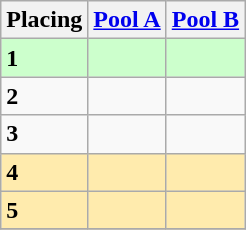<table class=wikitable style="border:1px solid #AAAAAA;">
<tr>
<th>Placing</th>
<th><a href='#'>Pool A</a></th>
<th><a href='#'>Pool B</a></th>
</tr>
<tr style="background: #ccffcc;">
<td><strong>1</strong></td>
<td></td>
<td></td>
</tr>
<tr>
<td><strong>2</strong></td>
<td></td>
<td></td>
</tr>
<tr>
<td><strong>3</strong></td>
<td></td>
<td></td>
</tr>
<tr style="background: #ffebad;">
<td><strong>4</strong></td>
<td></td>
<td></td>
</tr>
<tr style="background: #ffebad;">
<td><strong>5</strong></td>
<td></td>
<td></td>
</tr>
<tr>
</tr>
</table>
